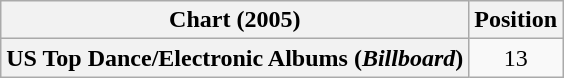<table class="wikitable plainrowheaders" style="text-align:center">
<tr>
<th scope="col">Chart (2005)</th>
<th scope="col">Position</th>
</tr>
<tr>
<th scope="row">US Top Dance/Electronic Albums (<em>Billboard</em>)</th>
<td>13</td>
</tr>
</table>
